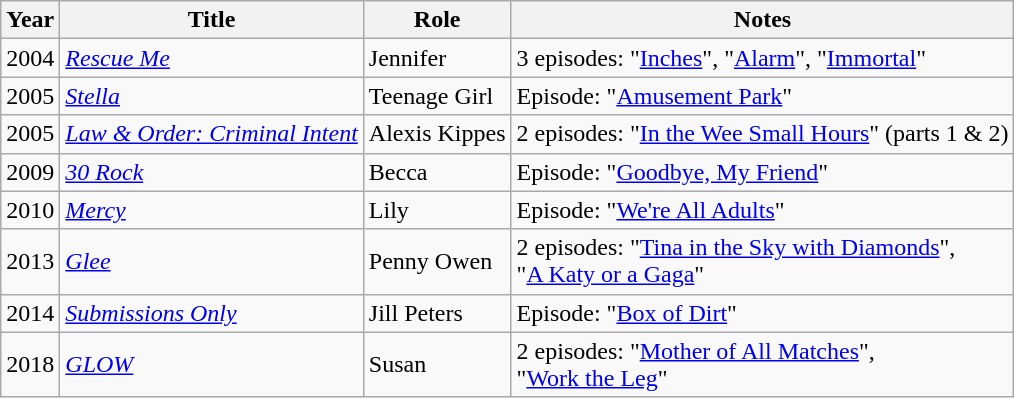<table class="wikitable sortable">
<tr>
<th>Year</th>
<th>Title</th>
<th>Role</th>
<th class="unsortable">Notes</th>
</tr>
<tr>
<td>2004</td>
<td><em><a href='#'>Rescue Me</a></em></td>
<td>Jennifer</td>
<td>3 episodes: "<a href='#'>Inches</a>", "<a href='#'>Alarm</a>", "<a href='#'>Immortal</a>"</td>
</tr>
<tr>
<td>2005</td>
<td><em><a href='#'>Stella</a></em></td>
<td>Teenage Girl</td>
<td>Episode: "<a href='#'>Amusement Park</a>"</td>
</tr>
<tr>
<td>2005</td>
<td><em><a href='#'>Law & Order: Criminal Intent</a></em></td>
<td>Alexis Kippes</td>
<td>2 episodes: "<a href='#'>In the Wee Small Hours</a>" (parts 1 & 2)</td>
</tr>
<tr>
<td>2009</td>
<td><em><a href='#'>30 Rock</a></em></td>
<td>Becca</td>
<td>Episode: "<a href='#'>Goodbye, My Friend</a>"</td>
</tr>
<tr>
<td>2010</td>
<td><em><a href='#'>Mercy</a></em></td>
<td>Lily</td>
<td>Episode: "<a href='#'>We're All Adults</a>"</td>
</tr>
<tr>
<td>2013</td>
<td><em><a href='#'>Glee</a></em></td>
<td>Penny Owen</td>
<td>2 episodes: "<a href='#'>Tina in the Sky with Diamonds</a>",<br>"<a href='#'>A Katy or a Gaga</a>"</td>
</tr>
<tr>
<td>2014</td>
<td><em><a href='#'>Submissions Only</a></em></td>
<td>Jill Peters</td>
<td>Episode: "<a href='#'>Box of Dirt</a>"</td>
</tr>
<tr>
<td>2018</td>
<td><em><a href='#'>GLOW</a></em></td>
<td>Susan</td>
<td>2 episodes: "<a href='#'>Mother of All Matches</a>",<br>"<a href='#'>Work the Leg</a>"</td>
</tr>
</table>
